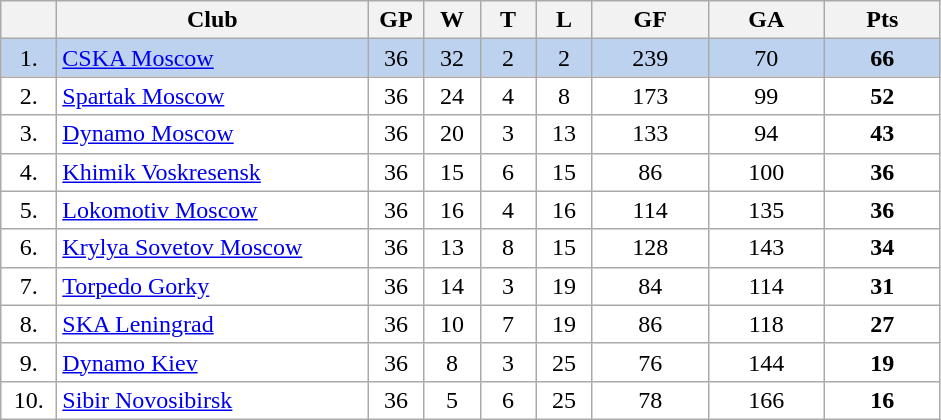<table class="wikitable">
<tr>
<th width="30"></th>
<th width="200">Club</th>
<th width="30">GP</th>
<th width="30">W</th>
<th width="30">T</th>
<th width="30">L</th>
<th width="70">GF</th>
<th width="70">GA</th>
<th width="70">Pts</th>
</tr>
<tr bgcolor="#BCD2EE" align="center">
<td>1.</td>
<td align="left"><a href='#'>CSKA Moscow</a></td>
<td>36</td>
<td>32</td>
<td>2</td>
<td>2</td>
<td>239</td>
<td>70</td>
<td><strong>66</strong></td>
</tr>
<tr bgcolor="#FFFFFF" align="center">
<td>2.</td>
<td align="left"><a href='#'>Spartak Moscow</a></td>
<td>36</td>
<td>24</td>
<td>4</td>
<td>8</td>
<td>173</td>
<td>99</td>
<td><strong>52</strong></td>
</tr>
<tr bgcolor="#FFFFFF" align="center">
<td>3.</td>
<td align="left"><a href='#'>Dynamo Moscow</a></td>
<td>36</td>
<td>20</td>
<td>3</td>
<td>13</td>
<td>133</td>
<td>94</td>
<td><strong>43</strong></td>
</tr>
<tr bgcolor="#FFFFFF" align="center">
<td>4.</td>
<td align="left"><a href='#'>Khimik Voskresensk</a></td>
<td>36</td>
<td>15</td>
<td>6</td>
<td>15</td>
<td>86</td>
<td>100</td>
<td><strong>36</strong></td>
</tr>
<tr bgcolor="#FFFFFF" align="center">
<td>5.</td>
<td align="left"><a href='#'>Lokomotiv Moscow</a></td>
<td>36</td>
<td>16</td>
<td>4</td>
<td>16</td>
<td>114</td>
<td>135</td>
<td><strong>36</strong></td>
</tr>
<tr bgcolor="#FFFFFF" align="center">
<td>6.</td>
<td align="left"><a href='#'>Krylya Sovetov Moscow</a></td>
<td>36</td>
<td>13</td>
<td>8</td>
<td>15</td>
<td>128</td>
<td>143</td>
<td><strong>34</strong></td>
</tr>
<tr bgcolor="#FFFFFF" align="center">
<td>7.</td>
<td align="left"><a href='#'>Torpedo Gorky</a></td>
<td>36</td>
<td>14</td>
<td>3</td>
<td>19</td>
<td>84</td>
<td>114</td>
<td><strong>31</strong></td>
</tr>
<tr bgcolor="#FFFFFF" align="center">
<td>8.</td>
<td align="left"><a href='#'>SKA Leningrad</a></td>
<td>36</td>
<td>10</td>
<td>7</td>
<td>19</td>
<td>86</td>
<td>118</td>
<td><strong>27</strong></td>
</tr>
<tr bgcolor="#FFFFFF" align="center">
<td>9.</td>
<td align="left"><a href='#'>Dynamo Kiev</a></td>
<td>36</td>
<td>8</td>
<td>3</td>
<td>25</td>
<td>76</td>
<td>144</td>
<td><strong>19</strong></td>
</tr>
<tr bgcolor="#FFFFFF" align="center">
<td>10.</td>
<td align="left"><a href='#'>Sibir Novosibirsk</a></td>
<td>36</td>
<td>5</td>
<td>6</td>
<td>25</td>
<td>78</td>
<td>166</td>
<td><strong>16</strong></td>
</tr>
</table>
